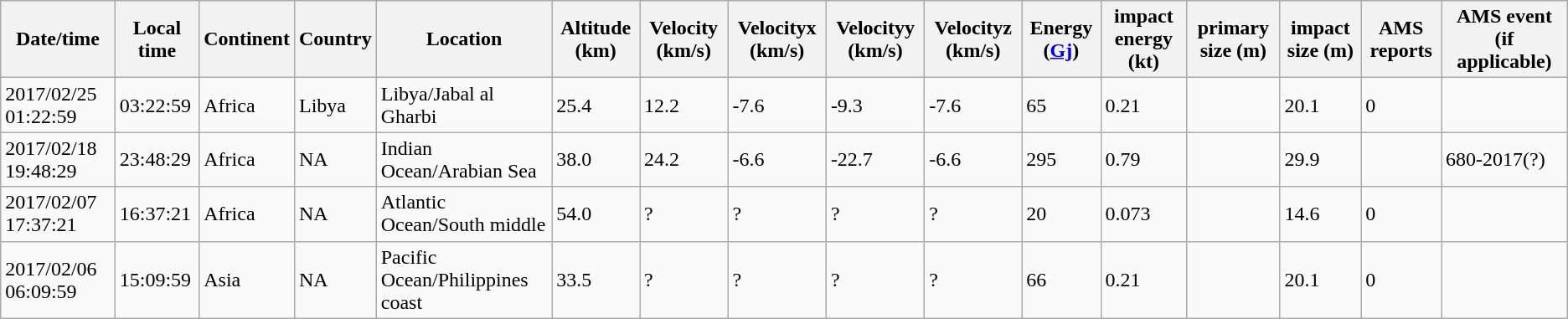<table class="wikitable sortable">
<tr>
<th>Date/time</th>
<th>Local time</th>
<th>Continent</th>
<th>Country</th>
<th>Location</th>
<th>Altitude (km)</th>
<th>Velocity (km/s)</th>
<th>Velocityx (km/s)</th>
<th>Velocityy (km/s)</th>
<th>Velocityz (km/s)</th>
<th>Energy (<a href='#'>Gj</a>)</th>
<th>impact energy (kt)</th>
<th>primary size (m)</th>
<th>impact size (m)</th>
<th>AMS reports</th>
<th>AMS event (if applicable)</th>
</tr>
<tr>
<td>2017/02/25 01:22:59</td>
<td>03:22:59</td>
<td>Africa</td>
<td>Libya</td>
<td>Libya/Jabal al Gharbi</td>
<td>25.4</td>
<td>12.2</td>
<td>-7.6</td>
<td>-9.3</td>
<td>-7.6</td>
<td>65</td>
<td>0.21</td>
<td></td>
<td>20.1</td>
<td>0</td>
<td></td>
</tr>
<tr>
<td>2017/02/18 19:48:29</td>
<td>23:48:29</td>
<td>Africa</td>
<td>NA</td>
<td>Indian Ocean/Arabian Sea</td>
<td>38.0</td>
<td>24.2</td>
<td>-6.6</td>
<td>-22.7</td>
<td>-6.6</td>
<td>295</td>
<td>0.79</td>
<td></td>
<td>29.9</td>
<td></td>
<td>680-2017(?)</td>
</tr>
<tr>
<td>2017/02/07 17:37:21</td>
<td>16:37:21</td>
<td>Africa</td>
<td>NA</td>
<td>Atlantic Ocean/South middle</td>
<td>54.0</td>
<td>?</td>
<td>?</td>
<td>?</td>
<td>?</td>
<td>20</td>
<td>0.073</td>
<td></td>
<td>14.6</td>
<td>0</td>
<td></td>
</tr>
<tr>
<td>2017/02/06 06:09:59</td>
<td>15:09:59</td>
<td>Asia</td>
<td>NA</td>
<td>Pacific Ocean/Philippines coast</td>
<td>33.5</td>
<td>?</td>
<td>?</td>
<td>?</td>
<td>?</td>
<td>66</td>
<td>0.21</td>
<td></td>
<td>20.1</td>
<td>0</td>
<td></td>
</tr>
</table>
